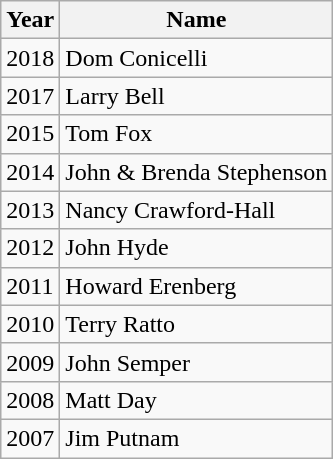<table class="wikitable">
<tr>
<th>Year</th>
<th>Name</th>
</tr>
<tr>
<td>2018</td>
<td>Dom Conicelli</td>
</tr>
<tr>
<td>2017</td>
<td>Larry Bell</td>
</tr>
<tr>
<td>2015</td>
<td>Tom Fox</td>
</tr>
<tr>
<td>2014</td>
<td>John & Brenda Stephenson</td>
</tr>
<tr>
<td>2013</td>
<td>Nancy Crawford-Hall</td>
</tr>
<tr>
<td>2012</td>
<td>John Hyde</td>
</tr>
<tr>
<td>2011</td>
<td>Howard Erenberg</td>
</tr>
<tr>
<td>2010</td>
<td>Terry Ratto</td>
</tr>
<tr>
<td>2009</td>
<td>John Semper</td>
</tr>
<tr>
<td>2008</td>
<td>Matt Day</td>
</tr>
<tr>
<td>2007</td>
<td>Jim Putnam</td>
</tr>
</table>
